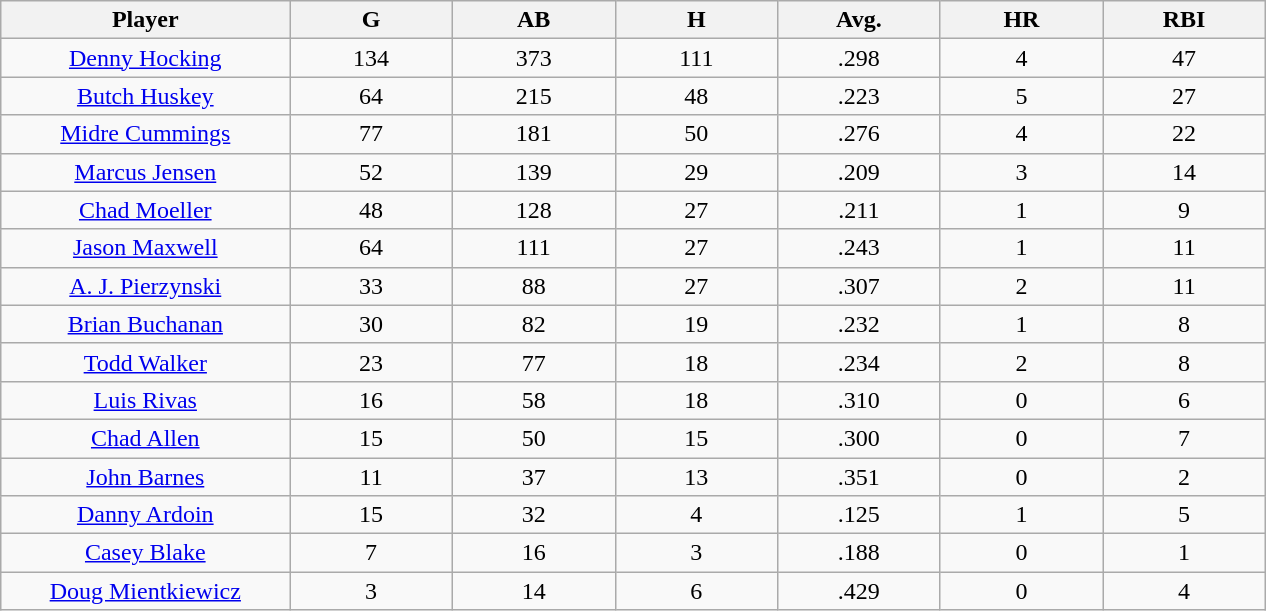<table class="wikitable sortable">
<tr>
<th bgcolor="#DDDDFF" width="16%">Player</th>
<th bgcolor="#DDDDFF" width="9%">G</th>
<th bgcolor="#DDDDFF" width="9%">AB</th>
<th bgcolor="#DDDDFF" width="9%">H</th>
<th bgcolor="#DDDDFF" width="9%">Avg.</th>
<th bgcolor="#DDDDFF" width="9%">HR</th>
<th bgcolor="#DDDDFF" width="9%">RBI</th>
</tr>
<tr align="center">
<td><a href='#'>Denny Hocking</a></td>
<td>134</td>
<td>373</td>
<td>111</td>
<td>.298</td>
<td>4</td>
<td>47</td>
</tr>
<tr align=center>
<td><a href='#'>Butch Huskey</a></td>
<td>64</td>
<td>215</td>
<td>48</td>
<td>.223</td>
<td>5</td>
<td>27</td>
</tr>
<tr align=center>
<td><a href='#'>Midre Cummings</a></td>
<td>77</td>
<td>181</td>
<td>50</td>
<td>.276</td>
<td>4</td>
<td>22</td>
</tr>
<tr align=center>
<td><a href='#'>Marcus Jensen</a></td>
<td>52</td>
<td>139</td>
<td>29</td>
<td>.209</td>
<td>3</td>
<td>14</td>
</tr>
<tr align=center>
<td><a href='#'>Chad Moeller</a></td>
<td>48</td>
<td>128</td>
<td>27</td>
<td>.211</td>
<td>1</td>
<td>9</td>
</tr>
<tr align=center>
<td><a href='#'>Jason Maxwell</a></td>
<td>64</td>
<td>111</td>
<td>27</td>
<td>.243</td>
<td>1</td>
<td>11</td>
</tr>
<tr align=center>
<td><a href='#'>A. J. Pierzynski</a></td>
<td>33</td>
<td>88</td>
<td>27</td>
<td>.307</td>
<td>2</td>
<td>11</td>
</tr>
<tr align=center>
<td><a href='#'>Brian Buchanan</a></td>
<td>30</td>
<td>82</td>
<td>19</td>
<td>.232</td>
<td>1</td>
<td>8</td>
</tr>
<tr align=center>
<td><a href='#'>Todd Walker</a></td>
<td>23</td>
<td>77</td>
<td>18</td>
<td>.234</td>
<td>2</td>
<td>8</td>
</tr>
<tr align=center>
<td><a href='#'>Luis Rivas</a></td>
<td>16</td>
<td>58</td>
<td>18</td>
<td>.310</td>
<td>0</td>
<td>6</td>
</tr>
<tr align=center>
<td><a href='#'>Chad Allen</a></td>
<td>15</td>
<td>50</td>
<td>15</td>
<td>.300</td>
<td>0</td>
<td>7</td>
</tr>
<tr align=center>
<td><a href='#'>John Barnes</a></td>
<td>11</td>
<td>37</td>
<td>13</td>
<td>.351</td>
<td>0</td>
<td>2</td>
</tr>
<tr align=center>
<td><a href='#'>Danny Ardoin</a></td>
<td>15</td>
<td>32</td>
<td>4</td>
<td>.125</td>
<td>1</td>
<td>5</td>
</tr>
<tr align=center>
<td><a href='#'>Casey Blake</a></td>
<td>7</td>
<td>16</td>
<td>3</td>
<td>.188</td>
<td>0</td>
<td>1</td>
</tr>
<tr align=center>
<td><a href='#'>Doug Mientkiewicz</a></td>
<td>3</td>
<td>14</td>
<td>6</td>
<td>.429</td>
<td>0</td>
<td>4</td>
</tr>
</table>
